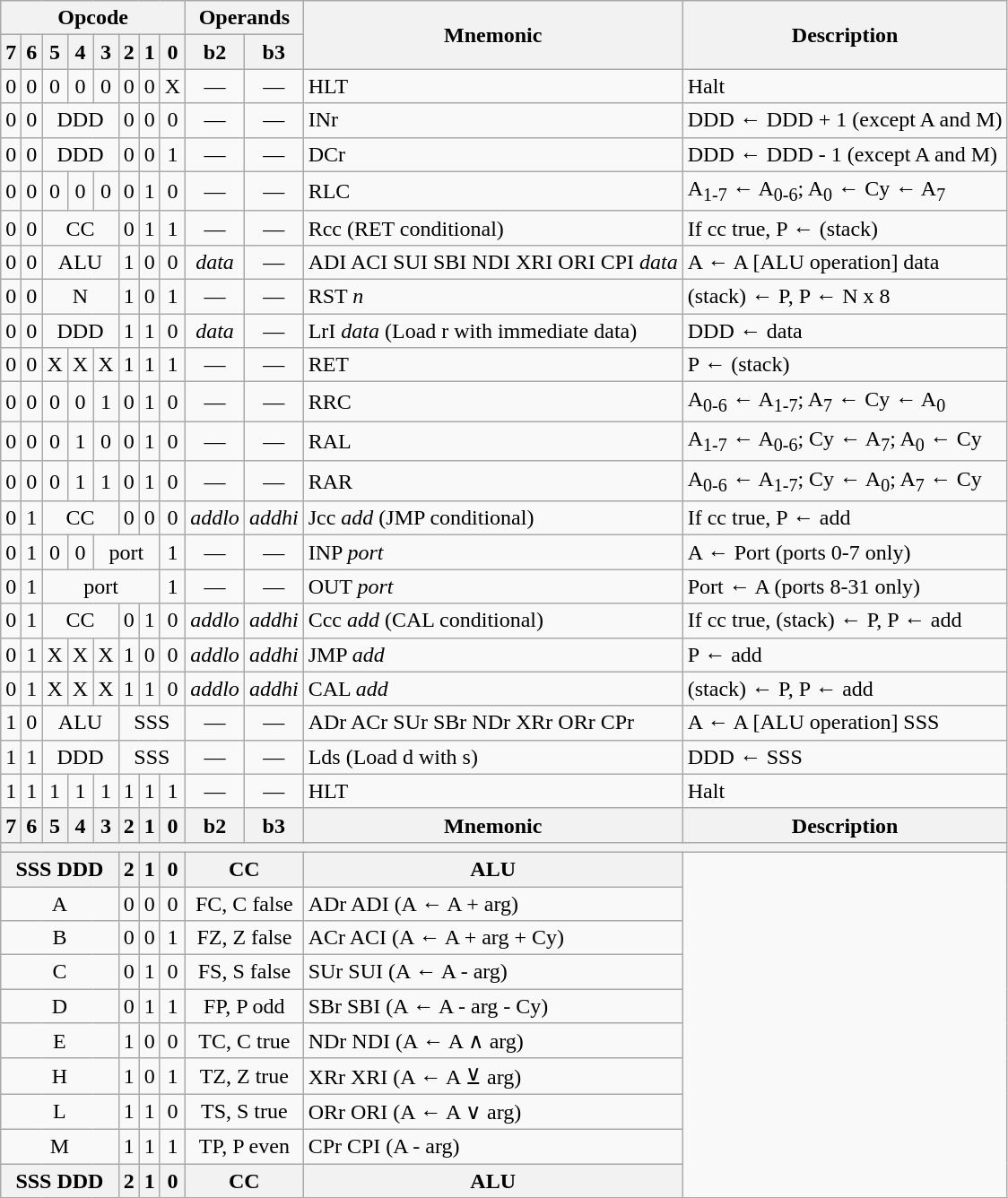<table class="wikitable" style="text-align:center">
<tr>
<th colspan=8>Opcode</th>
<th colspan=2>Operands</th>
<th rowspan=2>Mnemonic</th>
<th rowspan=2>Description</th>
</tr>
<tr>
<th>7</th>
<th>6</th>
<th>5</th>
<th>4</th>
<th>3</th>
<th>2</th>
<th>1</th>
<th>0</th>
<th>b2</th>
<th>b3</th>
</tr>
<tr>
<td>0</td>
<td>0</td>
<td>0</td>
<td>0</td>
<td>0</td>
<td>0</td>
<td>0</td>
<td>X</td>
<td>—</td>
<td>—</td>
<td align=left>HLT</td>
<td align=left>Halt</td>
</tr>
<tr>
<td>0</td>
<td>0</td>
<td colspan=3>DDD</td>
<td>0</td>
<td>0</td>
<td>0</td>
<td>—</td>
<td>—</td>
<td align=left>INr</td>
<td align=left>DDD ← DDD + 1 (except A and M)</td>
</tr>
<tr>
<td>0</td>
<td>0</td>
<td colspan=3>DDD</td>
<td>0</td>
<td>0</td>
<td>1</td>
<td>—</td>
<td>—</td>
<td align=left>DCr</td>
<td align=left>DDD ← DDD - 1 (except A and M)</td>
</tr>
<tr>
<td>0</td>
<td>0</td>
<td>0</td>
<td>0</td>
<td>0</td>
<td>0</td>
<td>1</td>
<td>0</td>
<td>—</td>
<td>—</td>
<td align=left>RLC</td>
<td align=left>A<sub>1-7</sub> ← A<sub>0-6</sub>; A<sub>0</sub> ← Cy ← A<sub>7</sub></td>
</tr>
<tr>
<td>0</td>
<td>0</td>
<td colspan=3>CC</td>
<td>0</td>
<td>1</td>
<td>1</td>
<td>—</td>
<td>—</td>
<td align=left>Rcc (RET conditional)</td>
<td align=left>If cc true, P ← (stack)</td>
</tr>
<tr>
<td>0</td>
<td>0</td>
<td colspan=3>ALU</td>
<td>1</td>
<td>0</td>
<td>0</td>
<td><em>data</em></td>
<td>—</td>
<td align=left>ADI ACI SUI SBI NDI XRI ORI CPI <em>data</em></td>
<td align=left>A ← A [ALU operation] data</td>
</tr>
<tr>
<td>0</td>
<td>0</td>
<td colspan=3>N</td>
<td>1</td>
<td>0</td>
<td>1</td>
<td>—</td>
<td>—</td>
<td align=left>RST <em>n</em></td>
<td align=left>(stack) ← P, P ← N x 8</td>
</tr>
<tr>
<td>0</td>
<td>0</td>
<td colspan=3>DDD</td>
<td>1</td>
<td>1</td>
<td>0</td>
<td><em>data</em></td>
<td>—</td>
<td align=left>LrI <em>data</em> (Load r with immediate data)</td>
<td align=left>DDD ← data</td>
</tr>
<tr>
<td>0</td>
<td>0</td>
<td>X</td>
<td>X</td>
<td>X</td>
<td>1</td>
<td>1</td>
<td>1</td>
<td>—</td>
<td>—</td>
<td align=left>RET</td>
<td align=left>P ← (stack)</td>
</tr>
<tr>
<td>0</td>
<td>0</td>
<td>0</td>
<td>0</td>
<td>1</td>
<td>0</td>
<td>1</td>
<td>0</td>
<td>—</td>
<td>—</td>
<td align=left>RRC</td>
<td align=left>A<sub>0-6</sub> ← A<sub>1-7</sub>; A<sub>7</sub> ← Cy ← A<sub>0</sub></td>
</tr>
<tr>
<td>0</td>
<td>0</td>
<td>0</td>
<td>1</td>
<td>0</td>
<td>0</td>
<td>1</td>
<td>0</td>
<td>—</td>
<td>—</td>
<td align=left>RAL</td>
<td align=left>A<sub>1-7</sub> ← A<sub>0-6</sub>; Cy ← A<sub>7</sub>; A<sub>0</sub> ← Cy</td>
</tr>
<tr>
<td>0</td>
<td>0</td>
<td>0</td>
<td>1</td>
<td>1</td>
<td>0</td>
<td>1</td>
<td>0</td>
<td>—</td>
<td>—</td>
<td align=left>RAR</td>
<td align=left>A<sub>0-6</sub> ← A<sub>1-7</sub>; Cy ← A<sub>0</sub>; A<sub>7</sub> ← Cy</td>
</tr>
<tr>
<td>0</td>
<td>1</td>
<td colspan=3>CC</td>
<td>0</td>
<td>0</td>
<td>0</td>
<td><em>addlo</em></td>
<td><em>addhi</em></td>
<td align=left>Jcc <em>add</em> (JMP conditional)</td>
<td align=left>If cc true, P ← add</td>
</tr>
<tr>
<td>0</td>
<td>1</td>
<td>0</td>
<td>0</td>
<td colspan=3>port</td>
<td>1</td>
<td>—</td>
<td>—</td>
<td align=left>INP <em>port</em></td>
<td align=left>A ← Port (ports 0-7 only)</td>
</tr>
<tr>
<td>0</td>
<td>1</td>
<td colspan=5>port</td>
<td>1</td>
<td>—</td>
<td>—</td>
<td align=left>OUT <em>port</em></td>
<td align=left>Port ← A (ports 8-31 only)</td>
</tr>
<tr>
<td>0</td>
<td>1</td>
<td colspan=3>CC</td>
<td>0</td>
<td>1</td>
<td>0</td>
<td><em>addlo</em></td>
<td><em>addhi</em></td>
<td align=left>Ccc <em>add</em> (CAL conditional)</td>
<td align=left>If cc true, (stack) ← P, P ← add</td>
</tr>
<tr>
<td>0</td>
<td>1</td>
<td>X</td>
<td>X</td>
<td>X</td>
<td>1</td>
<td>0</td>
<td>0</td>
<td><em>addlo</em></td>
<td><em>addhi</em></td>
<td align=left>JMP <em>add</em></td>
<td align=left>P ← add</td>
</tr>
<tr>
<td>0</td>
<td>1</td>
<td>X</td>
<td>X</td>
<td>X</td>
<td>1</td>
<td>1</td>
<td>0</td>
<td><em>addlo</em></td>
<td><em>addhi</em></td>
<td align=left>CAL <em>add</em></td>
<td align=left>(stack) ← P, P ← add</td>
</tr>
<tr>
<td>1</td>
<td>0</td>
<td colspan=3>ALU</td>
<td colspan=3>SSS</td>
<td>—</td>
<td>—</td>
<td align=left>ADr ACr SUr SBr NDr XRr ORr CPr</td>
<td align=left>A ← A [ALU operation] SSS</td>
</tr>
<tr>
<td>1</td>
<td>1</td>
<td colspan=3>DDD</td>
<td colspan=3>SSS</td>
<td>—</td>
<td>—</td>
<td align=left>Lds (Load d with s)</td>
<td align=left>DDD ← SSS</td>
</tr>
<tr>
<td>1</td>
<td>1</td>
<td>1</td>
<td>1</td>
<td>1</td>
<td>1</td>
<td>1</td>
<td>1</td>
<td>—</td>
<td>—</td>
<td align=left>HLT</td>
<td align=left>Halt</td>
</tr>
<tr>
<th>7</th>
<th>6</th>
<th>5</th>
<th>4</th>
<th>3</th>
<th>2</th>
<th>1</th>
<th>0</th>
<th>b2</th>
<th>b3</th>
<th>Mnemonic</th>
<th>Description</th>
</tr>
<tr>
<th colspan=13></th>
</tr>
<tr>
<th colspan=5>SSS DDD</th>
<th>2</th>
<th>1</th>
<th>0</th>
<th colspan=2>CC</th>
<th>ALU</th>
</tr>
<tr>
<td colspan=5>A</td>
<td>0</td>
<td>0</td>
<td>0</td>
<td colspan=2>FC, C false</td>
<td align=left>ADr ADI (A ← A + arg)</td>
</tr>
<tr>
<td colspan=5>B</td>
<td>0</td>
<td>0</td>
<td>1</td>
<td colspan=2>FZ, Z false</td>
<td align=left>ACr ACI (A ← A + arg + Cy)</td>
</tr>
<tr>
<td colspan=5>C</td>
<td>0</td>
<td>1</td>
<td>0</td>
<td colspan=2>FS, S false</td>
<td align=left>SUr SUI (A ← A - arg)</td>
</tr>
<tr>
<td colspan=5>D</td>
<td>0</td>
<td>1</td>
<td>1</td>
<td colspan=2>FP, P odd</td>
<td align=left>SBr SBI (A ← A - arg - Cy)</td>
</tr>
<tr>
<td colspan=5>E</td>
<td>1</td>
<td>0</td>
<td>0</td>
<td colspan=2>TC, C true</td>
<td align=left>NDr NDI (A ← A ∧ arg)</td>
</tr>
<tr>
<td colspan=5>H</td>
<td>1</td>
<td>0</td>
<td>1</td>
<td colspan=2>TZ, Z true</td>
<td align=left>XRr XRI (A ← A ⊻ arg)</td>
</tr>
<tr>
<td colspan=5>L</td>
<td>1</td>
<td>1</td>
<td>0</td>
<td colspan=2>TS, S true</td>
<td align=left>ORr ORI (A ← A ∨ arg)</td>
</tr>
<tr>
<td colspan=5>M</td>
<td>1</td>
<td>1</td>
<td>1</td>
<td colspan=2>TP, P even</td>
<td align=left>CPr CPI (A - arg)</td>
</tr>
<tr>
<th colspan=5>SSS DDD</th>
<th>2</th>
<th>1</th>
<th>0</th>
<th colspan=2>CC</th>
<th>ALU</th>
</tr>
</table>
